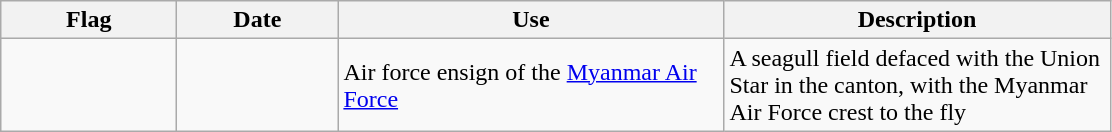<table class="wikitable">
<tr>
<th width="110">Flag</th>
<th width="100">Date</th>
<th width="250">Use</th>
<th width="250">Description</th>
</tr>
<tr>
<td></td>
<td></td>
<td>Air force ensign of the <a href='#'>Myanmar Air Force</a></td>
<td>A seagull field defaced with the Union Star in the canton, with the Myanmar Air Force crest to the fly</td>
</tr>
</table>
